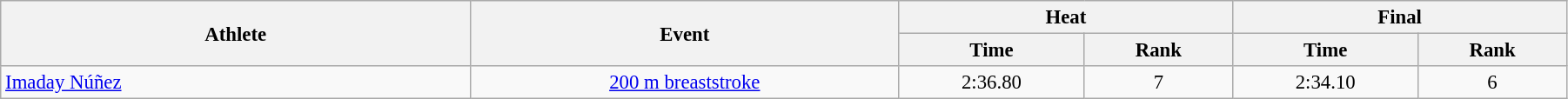<table class=wikitable style="font-size:95%" width="95%">
<tr>
<th rowspan="2">Athlete</th>
<th rowspan="2">Event</th>
<th colspan="2">Heat</th>
<th colspan="2">Final</th>
</tr>
<tr>
<th>Time</th>
<th>Rank</th>
<th>Time</th>
<th>Rank</th>
</tr>
<tr>
<td width=30%><a href='#'>Imaday Núñez</a></td>
<td align=center><a href='#'>200 m breaststroke</a></td>
<td align=center>2:36.80</td>
<td align=center>7</td>
<td align=center>2:34.10</td>
<td align=center>6</td>
</tr>
</table>
